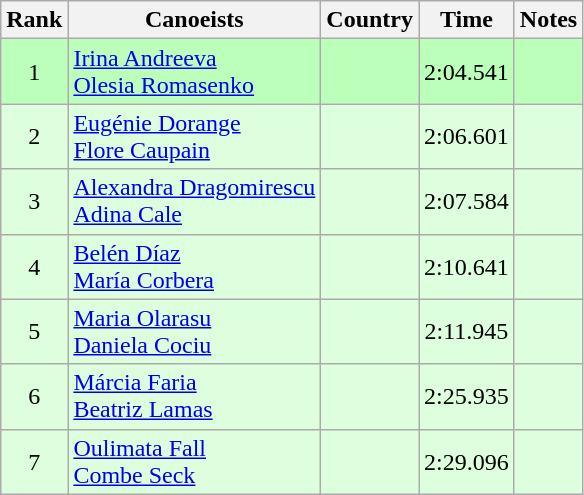<table class="wikitable" style="text-align:center">
<tr>
<th>Rank</th>
<th>Canoeists</th>
<th>Country</th>
<th>Time</th>
<th>Notes</th>
</tr>
<tr bgcolor=bbffbb>
<td>1</td>
<td align="left"><a href='#'>Irina Andreeva</a><br><a href='#'>Olesia Romasenko</a></td>
<td align="left"></td>
<td>2:04.541</td>
<td></td>
</tr>
<tr bgcolor=ddffdd>
<td>2</td>
<td align="left"><a href='#'>Eugénie Dorange</a><br><a href='#'>Flore Caupain</a></td>
<td align="left"></td>
<td>2:06.601</td>
<td></td>
</tr>
<tr bgcolor=ddffdd>
<td>3</td>
<td align="left"><a href='#'>Alexandra Dragomirescu</a><br><a href='#'>Adina Cale</a></td>
<td align="left"></td>
<td>2:07.584</td>
<td></td>
</tr>
<tr bgcolor=ddffdd>
<td>4</td>
<td align="left"><a href='#'>Belén Díaz</a><br><a href='#'>María Corbera</a></td>
<td align="left"></td>
<td>2:10.641</td>
<td></td>
</tr>
<tr bgcolor=ddffdd>
<td>5</td>
<td align="left"><a href='#'>Maria Olarasu</a><br><a href='#'>Daniela Cociu</a></td>
<td align="left"></td>
<td>2:11.945</td>
<td></td>
</tr>
<tr bgcolor=ddffdd>
<td>6</td>
<td align="left"><a href='#'>Márcia Faria</a><br><a href='#'>Beatriz Lamas</a></td>
<td align="left"></td>
<td>2:25.935</td>
<td></td>
</tr>
<tr bgcolor=ddffdd>
<td>7</td>
<td align="left"><a href='#'>Oulimata Fall</a><br><a href='#'>Combe Seck</a></td>
<td align="left"></td>
<td>2:29.096</td>
<td></td>
</tr>
</table>
